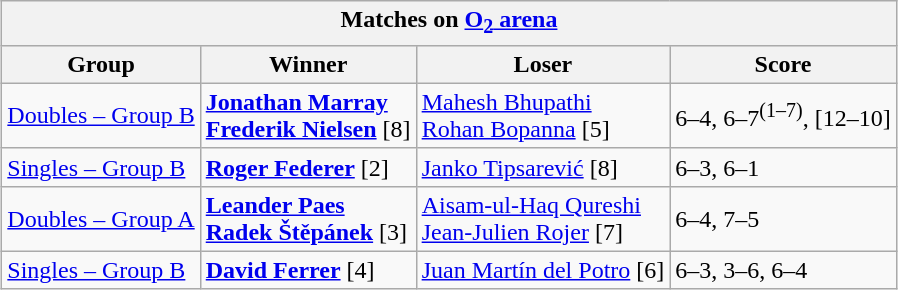<table class="wikitable collapsible uncollapsed" style="margin: 1em auto;" border=1>
<tr>
<th colspan=4><strong>Matches on <a href='#'>O<sub>2</sub> arena</a></strong></th>
</tr>
<tr>
<th>Group</th>
<th>Winner</th>
<th>Loser</th>
<th>Score</th>
</tr>
<tr>
<td><a href='#'>Doubles – Group B</a></td>
<td> <strong><a href='#'>Jonathan Marray</a></strong> <br>  <strong><a href='#'>Frederik Nielsen</a></strong> [8]</td>
<td> <a href='#'>Mahesh Bhupathi</a> <br>  <a href='#'>Rohan Bopanna</a> [5]</td>
<td>6–4, 6–7<sup>(1–7)</sup>, [12–10]</td>
</tr>
<tr>
<td><a href='#'>Singles – Group B</a></td>
<td> <strong><a href='#'>Roger Federer</a></strong> [2]</td>
<td> <a href='#'>Janko Tipsarević</a> [8]</td>
<td>6–3, 6–1</td>
</tr>
<tr>
<td><a href='#'>Doubles – Group A</a></td>
<td> <strong><a href='#'>Leander Paes</a></strong>  <br>  <strong><a href='#'>Radek Štěpánek</a></strong> [3]</td>
<td> <a href='#'>Aisam-ul-Haq Qureshi</a>  <br>  <a href='#'>Jean-Julien Rojer</a> [7]</td>
<td>6–4, 7–5</td>
</tr>
<tr>
<td><a href='#'>Singles – Group B</a></td>
<td> <strong><a href='#'>David Ferrer</a></strong> [4]</td>
<td> <a href='#'>Juan Martín del Potro</a> [6]</td>
<td>6–3, 3–6, 6–4</td>
</tr>
</table>
